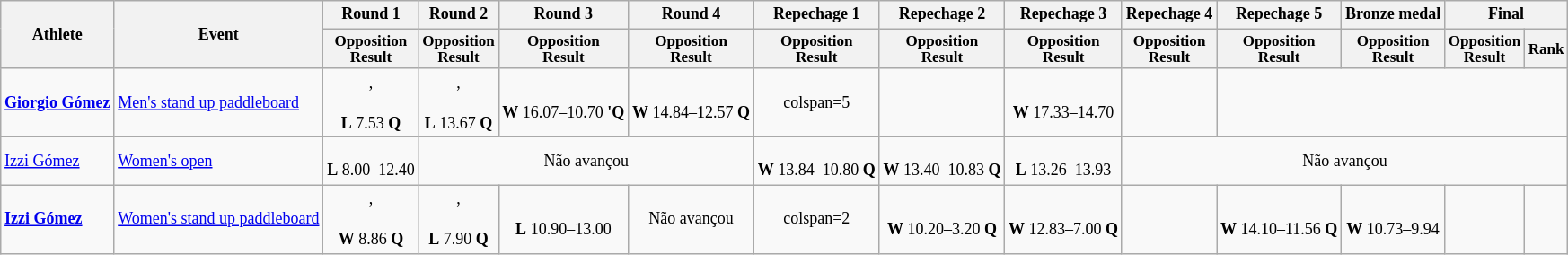<table class=wikitable style=font-size:75%;text-align:center>
<tr>
<th rowspan=2>Athlete</th>
<th rowspan=2>Event</th>
<th>Round 1</th>
<th>Round 2</th>
<th>Round 3</th>
<th>Round 4</th>
<th>Repechage 1</th>
<th>Repechage 2</th>
<th>Repechage 3</th>
<th>Repechage 4</th>
<th>Repechage 5</th>
<th>Bronze medal</th>
<th colspan=2>Final</th>
</tr>
<tr style=font-size:95%>
<th>Opposition<br>Result</th>
<th>Opposition<br>Result</th>
<th>Opposition<br>Result</th>
<th>Opposition<br>Result</th>
<th>Opposition<br>Result</th>
<th>Opposition<br>Result</th>
<th>Opposition<br>Result</th>
<th>Opposition<br>Result</th>
<th>Opposition<br>Result</th>
<th>Opposition<br>Result</th>
<th>Opposition<br>Result</th>
<th>Rank</th>
</tr>
<tr>
<td align=left><strong><a href='#'>Giorgio Gómez</a></strong></td>
<td align=left><a href='#'>Men's stand up paddleboard</a></td>
<td>,<br><br><strong>L</strong> 7.53 <strong>Q</strong></td>
<td>,<br><br><strong>L</strong> 13.67 <strong>Q</strong></td>
<td><br><strong>W</strong> 16.07–10.70 <strong>'Q</strong></td>
<td><br><strong>W</strong> 14.84–12.57 <strong>Q</strong></td>
<td>colspan=5 </td>
<td></td>
<td><br><strong>W</strong> 17.33–14.70</td>
<td></td>
</tr>
<tr>
<td align=left><a href='#'>Izzi Gómez</a></td>
<td align=left><a href='#'>Women's open</a></td>
<td><br><strong>L</strong> 8.00–12.40</td>
<td colspan=3>Não avançou</td>
<td><br><strong>W</strong> 13.84–10.80 <strong>Q</strong></td>
<td><br><strong>W</strong> 13.40–10.83 <strong>Q</strong></td>
<td><br><strong>L</strong> 13.26–13.93</td>
<td colspan=5>Não avançou</td>
</tr>
<tr>
<td align=left><strong><a href='#'>Izzi Gómez</a></strong></td>
<td align=left><a href='#'>Women's stand up paddleboard</a></td>
<td>,<br><br><strong>W</strong> 8.86 <strong>Q</strong></td>
<td>,<br><br><strong>L</strong> 7.90 <strong>Q</strong></td>
<td><br><strong>L</strong> 10.90–13.00</td>
<td>Não avançou</td>
<td>colspan=2 </td>
<td><br><strong>W</strong> 10.20–3.20 <strong>Q</strong></td>
<td><br><strong>W</strong> 12.83–7.00 <strong>Q</strong></td>
<td></td>
<td><br><strong>W</strong> 14.10–11.56 <strong>Q</strong></td>
<td><br><strong>W</strong> 10.73–9.94</td>
<td></td>
</tr>
</table>
